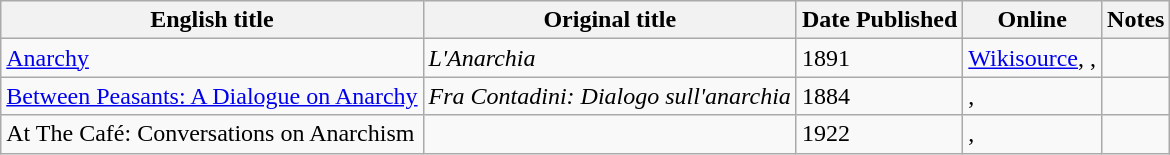<table class="wikitable">
<tr>
<th>English title</th>
<th>Original title</th>
<th>Date Published</th>
<th>Online</th>
<th>Notes</th>
</tr>
<tr>
<td><a href='#'>Anarchy</a></td>
<td><em>L'Anarchia</em></td>
<td>1891</td>
<td><a href='#'>Wikisource</a>, , </td>
<td></td>
</tr>
<tr>
<td><a href='#'>Between Peasants: A Dialogue on Anarchy</a></td>
<td><em>Fra Contadini: Dialogo sull'anarchia</em></td>
<td>1884</td>
<td>, </td>
<td></td>
</tr>
<tr>
<td>At The Café: Conversations on Anarchism</td>
<td></td>
<td>1922</td>
<td>, </td>
<td></td>
</tr>
</table>
